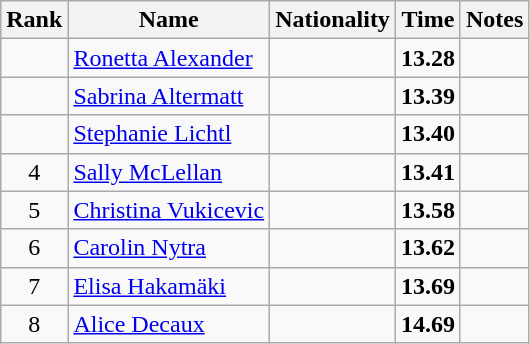<table class="wikitable sortable" style="text-align:center">
<tr>
<th>Rank</th>
<th>Name</th>
<th>Nationality</th>
<th>Time</th>
<th>Notes</th>
</tr>
<tr>
<td></td>
<td align=left><a href='#'>Ronetta Alexander</a></td>
<td align=left></td>
<td><strong>13.28</strong></td>
<td></td>
</tr>
<tr>
<td></td>
<td align=left><a href='#'>Sabrina Altermatt</a></td>
<td align=left></td>
<td><strong>13.39</strong></td>
<td></td>
</tr>
<tr>
<td></td>
<td align=left><a href='#'>Stephanie Lichtl</a></td>
<td align=left></td>
<td><strong>13.40</strong></td>
<td></td>
</tr>
<tr>
<td>4</td>
<td align=left><a href='#'>Sally McLellan</a></td>
<td align=left></td>
<td><strong>13.41</strong></td>
<td></td>
</tr>
<tr>
<td>5</td>
<td align=left><a href='#'>Christina Vukicevic</a></td>
<td align=left></td>
<td><strong>13.58</strong></td>
<td></td>
</tr>
<tr>
<td>6</td>
<td align=left><a href='#'>Carolin Nytra</a></td>
<td align=left></td>
<td><strong>13.62</strong></td>
<td></td>
</tr>
<tr>
<td>7</td>
<td align=left><a href='#'>Elisa Hakamäki</a></td>
<td align=left></td>
<td><strong>13.69</strong></td>
<td></td>
</tr>
<tr>
<td>8</td>
<td align=left><a href='#'>Alice Decaux</a></td>
<td align=left></td>
<td><strong>14.69</strong></td>
<td></td>
</tr>
</table>
